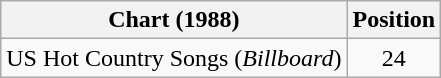<table class="wikitable">
<tr>
<th>Chart (1988)</th>
<th>Position</th>
</tr>
<tr>
<td>US Hot Country Songs (<em>Billboard</em>)</td>
<td align="center">24</td>
</tr>
</table>
